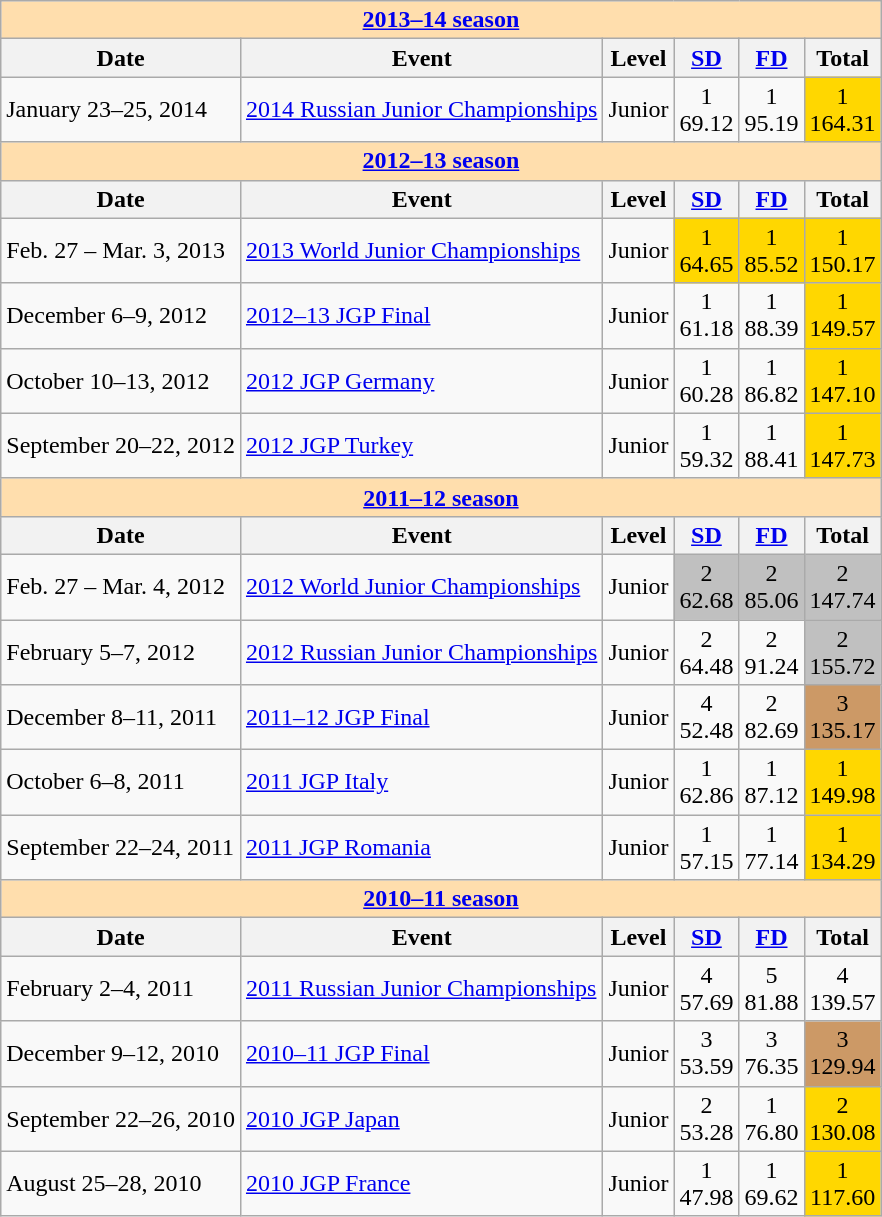<table class="wikitable">
<tr>
<td style="background-color: #ffdead; " colspan="6" align="center"><a href='#'><strong>2013–14 season</strong></a></td>
</tr>
<tr>
<th>Date</th>
<th>Event</th>
<th>Level</th>
<th><a href='#'>SD</a></th>
<th><a href='#'>FD</a></th>
<th>Total</th>
</tr>
<tr>
<td>January 23–25, 2014</td>
<td><a href='#'>2014 Russian Junior Championships</a></td>
<td>Junior</td>
<td align=center>1 <br> 69.12</td>
<td align=center>1 <br> 95.19</td>
<td align=center bgcolor=gold>1 <br> 164.31</td>
</tr>
<tr>
<td style="background-color: #ffdead; " colspan="6" align="center"><a href='#'><strong>2012–13 season</strong></a></td>
</tr>
<tr>
<th>Date</th>
<th>Event</th>
<th>Level</th>
<th><a href='#'>SD</a></th>
<th><a href='#'>FD</a></th>
<th>Total</th>
</tr>
<tr>
<td>Feb. 27 – Mar. 3, 2013</td>
<td><a href='#'>2013 World Junior Championships</a></td>
<td>Junior</td>
<td align=center bgcolor=gold>1 <br> 64.65</td>
<td align=center bgcolor=gold>1 <br> 85.52</td>
<td align=center bgcolor=gold>1 <br> 150.17</td>
</tr>
<tr>
<td>December 6–9, 2012</td>
<td><a href='#'>2012–13 JGP Final</a></td>
<td>Junior</td>
<td align=center>1 <br> 61.18</td>
<td align=center>1 <br> 88.39</td>
<td align=center bgcolor=gold>1 <br> 149.57</td>
</tr>
<tr>
<td>October 10–13, 2012</td>
<td><a href='#'>2012 JGP Germany</a></td>
<td>Junior</td>
<td align=center>1 <br> 60.28</td>
<td align=center>1 <br> 86.82</td>
<td align=center bgcolor=gold>1 <br> 147.10</td>
</tr>
<tr>
<td>September 20–22, 2012</td>
<td><a href='#'>2012 JGP Turkey</a></td>
<td>Junior</td>
<td align=center>1 <br> 59.32</td>
<td align=center>1 <br> 88.41</td>
<td align=center bgcolor=gold>1 <br> 147.73</td>
</tr>
<tr>
<td style="background-color: #ffdead; " colspan="6" align="center"><a href='#'><strong>2011–12 season</strong></a></td>
</tr>
<tr>
<th>Date</th>
<th>Event</th>
<th>Level</th>
<th><a href='#'>SD</a></th>
<th><a href='#'>FD</a></th>
<th>Total</th>
</tr>
<tr>
<td>Feb. 27 – Mar. 4, 2012</td>
<td><a href='#'>2012 World Junior Championships</a></td>
<td>Junior</td>
<td align=center bgcolor=silver>2 <br> 62.68</td>
<td align=center bgcolor=silver>2 <br> 85.06</td>
<td align=center bgcolor=silver>2 <br> 147.74</td>
</tr>
<tr>
<td>February 5–7, 2012</td>
<td><a href='#'>2012 Russian Junior Championships</a></td>
<td>Junior</td>
<td align=center>2 <br> 64.48</td>
<td align=center>2 <br> 91.24</td>
<td align=center bgcolor=silver>2 <br> 155.72</td>
</tr>
<tr>
<td>December 8–11, 2011</td>
<td><a href='#'>2011–12 JGP Final</a></td>
<td>Junior</td>
<td align=center>4 <br> 52.48</td>
<td align=center>2 <br> 82.69</td>
<td align=center bgcolor=cc9966>3 <br> 135.17</td>
</tr>
<tr>
<td>October 6–8, 2011</td>
<td><a href='#'>2011 JGP Italy</a></td>
<td>Junior</td>
<td align=center>1 <br> 62.86</td>
<td align=center>1 <br> 87.12</td>
<td align=center bgcolor=gold>1 <br> 149.98</td>
</tr>
<tr>
<td>September 22–24, 2011</td>
<td><a href='#'>2011 JGP Romania</a></td>
<td>Junior</td>
<td align=center>1 <br> 57.15</td>
<td align=center>1 <br> 77.14</td>
<td align=center bgcolor=gold>1 <br> 134.29</td>
</tr>
<tr>
<td style="background-color: #ffdead; " colspan="6" align="center"><a href='#'><strong>2010–11 season</strong></a></td>
</tr>
<tr>
<th>Date</th>
<th>Event</th>
<th>Level</th>
<th><a href='#'>SD</a></th>
<th><a href='#'>FD</a></th>
<th>Total</th>
</tr>
<tr>
<td>February 2–4, 2011</td>
<td><a href='#'>2011 Russian Junior Championships</a></td>
<td>Junior</td>
<td align=center>4 <br> 57.69</td>
<td align=center>5 <br> 81.88</td>
<td align=center>4 <br> 139.57</td>
</tr>
<tr>
<td>December 9–12, 2010</td>
<td><a href='#'>2010–11 JGP Final</a></td>
<td>Junior</td>
<td align=center>3 <br> 53.59</td>
<td align=center>3 <br> 76.35</td>
<td align=center bgcolor=cc9966>3 <br> 129.94</td>
</tr>
<tr>
<td>September 22–26, 2010</td>
<td><a href='#'>2010 JGP Japan</a></td>
<td>Junior</td>
<td align=center>2 <br> 53.28</td>
<td align=center>1 <br> 76.80</td>
<td align=center bgcolor=gold>2 <br> 130.08</td>
</tr>
<tr>
<td>August 25–28, 2010</td>
<td><a href='#'>2010 JGP France</a></td>
<td>Junior</td>
<td align=center>1 <br> 47.98</td>
<td align=center>1 <br> 69.62</td>
<td align=center bgcolor=gold>1 <br> 117.60</td>
</tr>
</table>
